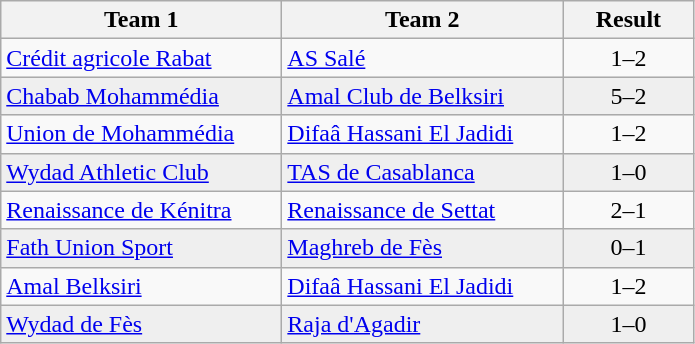<table class="wikitable">
<tr>
<th width="180">Team 1</th>
<th width="180">Team 2</th>
<th width="80">Result</th>
</tr>
<tr>
<td><a href='#'>Crédit agricole Rabat</a></td>
<td><a href='#'>AS Salé</a></td>
<td align="center">1–2</td>
</tr>
<tr style="background:#EFEFEF">
<td><a href='#'>Chabab Mohammédia</a></td>
<td><a href='#'>Amal Club de Belksiri</a></td>
<td align="center">5–2</td>
</tr>
<tr>
<td><a href='#'>Union de Mohammédia</a></td>
<td><a href='#'>Difaâ Hassani El Jadidi</a></td>
<td align="center">1–2</td>
</tr>
<tr style="background:#EFEFEF">
<td><a href='#'>Wydad Athletic Club</a></td>
<td><a href='#'>TAS de Casablanca</a></td>
<td align="center">1–0</td>
</tr>
<tr>
<td><a href='#'>Renaissance de Kénitra</a></td>
<td><a href='#'>Renaissance de Settat</a></td>
<td align="center">2–1</td>
</tr>
<tr style="background:#EFEFEF">
<td><a href='#'>Fath Union Sport</a></td>
<td><a href='#'>Maghreb de Fès</a></td>
<td align="center">0–1</td>
</tr>
<tr>
<td><a href='#'>Amal Belksiri</a></td>
<td><a href='#'>Difaâ Hassani El Jadidi</a></td>
<td align="center">1–2</td>
</tr>
<tr style="background:#EFEFEF">
<td><a href='#'>Wydad de Fès</a></td>
<td><a href='#'>Raja d'Agadir</a></td>
<td align="center">1–0</td>
</tr>
</table>
